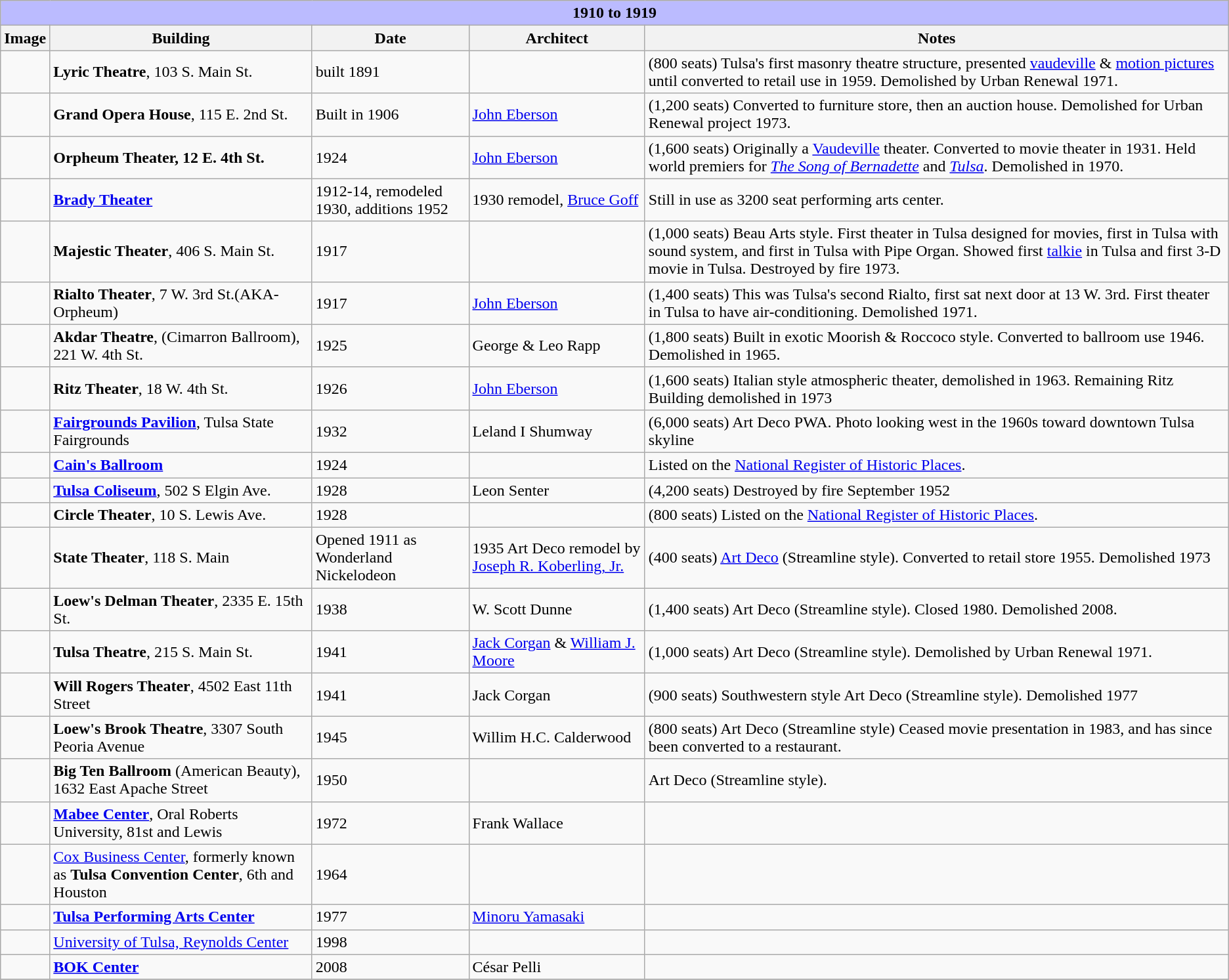<table class="wikitable">
<tr>
<td colspan="100%" align="center" bgcolor="#BBBBFF"><strong>1910 to 1919</strong></td>
</tr>
<tr>
<th>Image</th>
<th>Building</th>
<th>Date</th>
<th>Architect</th>
<th>Notes</th>
</tr>
<tr>
<td></td>
<td><strong>Lyric Theatre</strong>, 103 S. Main St.</td>
<td>built 1891</td>
<td></td>
<td>(800 seats) Tulsa's first masonry theatre structure, presented <a href='#'>vaudeville</a> & <a href='#'>motion pictures</a> until converted to retail use in 1959. Demolished by Urban Renewal 1971.</td>
</tr>
<tr>
<td></td>
<td><strong>Grand Opera House</strong>, 115 E. 2nd St.</td>
<td>Built in 1906</td>
<td><a href='#'>John Eberson</a></td>
<td>(1,200 seats) Converted to furniture store, then an auction house. Demolished for Urban Renewal project 1973.</td>
</tr>
<tr>
<td></td>
<td><strong>Orpheum Theater, 12 E. 4th St.</strong></td>
<td>1924</td>
<td><a href='#'>John Eberson</a></td>
<td>(1,600 seats) Originally a <a href='#'>Vaudeville</a> theater. Converted to movie theater in 1931. Held world premiers for <em><a href='#'>The Song of Bernadette</a></em> and <em><a href='#'>Tulsa</a></em>. Demolished in 1970.</td>
</tr>
<tr>
<td></td>
<td><strong><a href='#'>Brady Theater</a></strong></td>
<td>1912-14, remodeled 1930, additions 1952</td>
<td>1930 remodel, <a href='#'>Bruce Goff</a></td>
<td>Still in use as 3200 seat performing arts center.</td>
</tr>
<tr>
<td></td>
<td><strong>Majestic Theater</strong>, 406 S. Main St.</td>
<td>1917</td>
<td></td>
<td>(1,000 seats) Beau Arts style. First theater in Tulsa designed for movies, first in Tulsa with sound system, and first in Tulsa with Pipe Organ. Showed first <a href='#'>talkie</a> in Tulsa and first 3-D movie in Tulsa. Destroyed by fire 1973.</td>
</tr>
<tr>
<td></td>
<td><strong>Rialto Theater</strong>, 7 W. 3rd St.(AKA-Orpheum)</td>
<td>1917</td>
<td><a href='#'>John Eberson</a></td>
<td>(1,400 seats) This was Tulsa's second Rialto, first sat next door at 13 W. 3rd. First theater in Tulsa to have air-conditioning. Demolished 1971.</td>
</tr>
<tr>
<td></td>
<td><strong>Akdar Theatre</strong>, (Cimarron Ballroom), 221 W. 4th St.</td>
<td>1925</td>
<td>George & Leo Rapp</td>
<td>(1,800 seats) Built in exotic Moorish &  Roccoco style. Converted to ballroom use 1946. Demolished in 1965.</td>
</tr>
<tr>
<td></td>
<td><strong>Ritz Theater</strong>, 18 W. 4th St.</td>
<td>1926</td>
<td><a href='#'>John Eberson</a></td>
<td>(1,600 seats) Italian style atmospheric theater, demolished in 1963. Remaining Ritz Building demolished in 1973</td>
</tr>
<tr>
<td></td>
<td><strong><a href='#'>Fairgrounds Pavilion</a></strong>, Tulsa State Fairgrounds</td>
<td>1932</td>
<td>Leland I Shumway</td>
<td>(6,000 seats) Art Deco PWA. Photo looking west in the 1960s toward downtown Tulsa skyline</td>
</tr>
<tr>
<td></td>
<td><strong><a href='#'>Cain's Ballroom</a></strong></td>
<td>1924</td>
<td></td>
<td>Listed on the <a href='#'>National Register of Historic Places</a>.</td>
</tr>
<tr>
<td></td>
<td><strong><a href='#'>Tulsa Coliseum</a></strong>, 502 S Elgin Ave.</td>
<td>1928</td>
<td>Leon Senter</td>
<td>(4,200 seats) Destroyed by fire September 1952</td>
</tr>
<tr>
<td></td>
<td><strong>Circle Theater</strong>, 10 S. Lewis Ave.</td>
<td>1928</td>
<td></td>
<td>(800 seats) Listed on the <a href='#'>National Register of Historic Places</a>.</td>
</tr>
<tr>
<td></td>
<td><strong>State Theater</strong>, 118 S. Main</td>
<td>Opened 1911 as Wonderland Nickelodeon</td>
<td>1935 Art Deco remodel by <a href='#'>Joseph R. Koberling, Jr.</a></td>
<td>(400 seats) <a href='#'>Art Deco</a> (Streamline style). Converted to retail store 1955. Demolished 1973</td>
</tr>
<tr>
<td></td>
<td><strong>Loew's Delman Theater</strong>, 2335 E. 15th St.</td>
<td>1938</td>
<td>W. Scott Dunne</td>
<td>(1,400 seats) Art Deco (Streamline style). Closed 1980.  Demolished 2008.</td>
</tr>
<tr>
<td></td>
<td><strong>Tulsa Theatre</strong>, 215 S. Main St.</td>
<td>1941</td>
<td><a href='#'>Jack Corgan</a> & <a href='#'>William J. Moore</a></td>
<td>(1,000 seats) Art Deco (Streamline style).  Demolished by Urban Renewal 1971.</td>
</tr>
<tr>
<td></td>
<td><strong>Will Rogers Theater</strong>, 4502 East 11th Street</td>
<td>1941</td>
<td>Jack Corgan</td>
<td>(900 seats) Southwestern style Art Deco (Streamline style). Demolished 1977</td>
</tr>
<tr>
<td></td>
<td><strong>Loew's Brook Theatre</strong>, 3307 South Peoria Avenue</td>
<td>1945</td>
<td>Willim H.C. Calderwood</td>
<td>(800 seats) Art Deco (Streamline style) Ceased movie presentation in 1983, and has since been converted to a restaurant.</td>
</tr>
<tr>
<td></td>
<td><strong>Big Ten Ballroom</strong> (American Beauty), 1632 East Apache Street</td>
<td>1950</td>
<td></td>
<td>Art Deco (Streamline style).</td>
</tr>
<tr>
<td></td>
<td><strong><a href='#'>Mabee Center</a></strong>, Oral Roberts University, 81st and Lewis</td>
<td>1972</td>
<td>Frank Wallace</td>
<td></td>
</tr>
<tr>
<td></td>
<td><a href='#'>Cox Business Center</a>, formerly known as <strong>Tulsa Convention Center</strong>, 6th and Houston</td>
<td>1964</td>
<td></td>
<td></td>
</tr>
<tr>
<td></td>
<td><strong><a href='#'>Tulsa Performing Arts Center</a></strong></td>
<td>1977</td>
<td><a href='#'>Minoru Yamasaki</a></td>
<td></td>
</tr>
<tr>
<td></td>
<td><a href='#'>University of Tulsa, Reynolds Center</a></td>
<td>1998</td>
<td></td>
<td></td>
</tr>
<tr>
<td></td>
<td><strong><a href='#'>BOK Center</a></strong></td>
<td>2008</td>
<td>César Pelli</td>
<td></td>
</tr>
<tr>
</tr>
</table>
